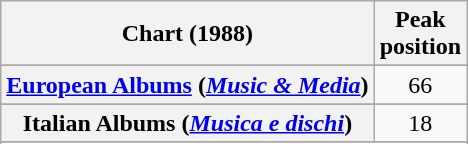<table class="wikitable sortable plainrowheaders" style="text-align:center">
<tr>
<th scope="col">Chart (1988)</th>
<th scope="col">Peak<br>position</th>
</tr>
<tr>
</tr>
<tr>
</tr>
<tr>
</tr>
<tr>
<th scope="row"><a href='#'>European Albums</a> (<em><a href='#'>Music & Media</a></em>)</th>
<td>66</td>
</tr>
<tr>
</tr>
<tr>
<th scope="row">Italian Albums (<em><a href='#'>Musica e dischi</a></em>)</th>
<td>18</td>
</tr>
<tr>
</tr>
<tr>
</tr>
<tr>
</tr>
</table>
